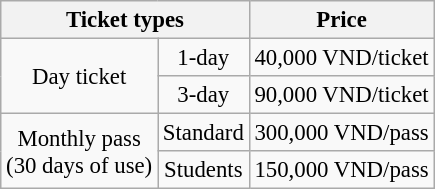<table class="wikitable" style="font-size: 95%; text-align: center;">
<tr>
<th colspan=2>Ticket types</th>
<th>Price</th>
</tr>
<tr>
<td rowspan=2>Day ticket</td>
<td>1-day</td>
<td>40,000 VND/ticket</td>
</tr>
<tr>
<td>3-day</td>
<td>90,000 VND/ticket</td>
</tr>
<tr>
<td rowspan="2">Monthly pass<br>(30 days of use)</td>
<td>Standard</td>
<td>300,000 VND/pass</td>
</tr>
<tr>
<td>Students</td>
<td>150,000 VND/pass</td>
</tr>
</table>
